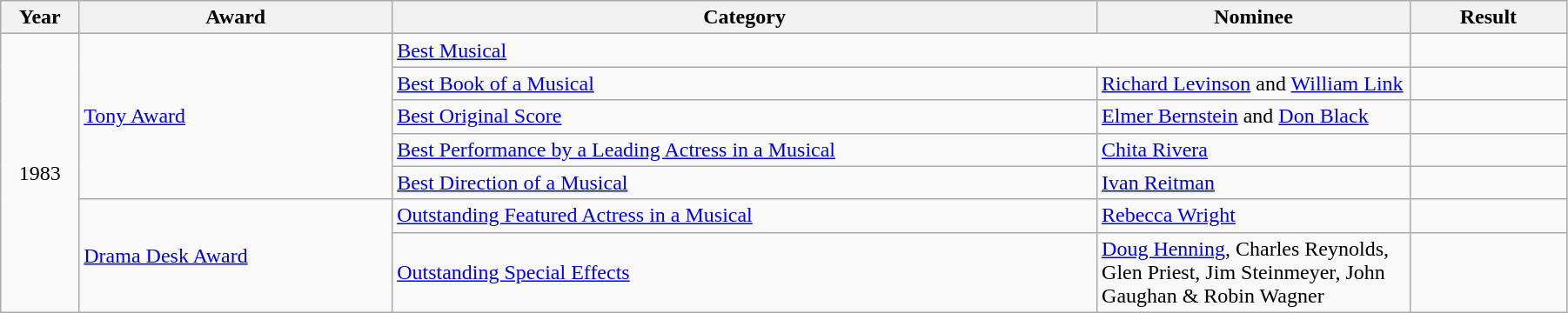<table class="wikitable" width="95%">
<tr>
<th width="5%">Year</th>
<th width="20%">Award</th>
<th width="45%">Category</th>
<th width="20%">Nominee</th>
<th width="10%">Result</th>
</tr>
<tr>
<td rowspan="7" align="center">1983</td>
<td rowspan="5"><a href='#'>Tony Award</a></td>
<td colspan="2"><a href='#'>Best Musical</a></td>
<td></td>
</tr>
<tr>
<td><a href='#'>Best Book of a Musical</a></td>
<td><a href='#'>Richard Levinson</a> and <a href='#'>William Link</a></td>
<td></td>
</tr>
<tr>
<td><a href='#'>Best Original Score</a></td>
<td><a href='#'>Elmer Bernstein</a> and <a href='#'>Don Black</a></td>
<td></td>
</tr>
<tr>
<td><a href='#'>Best Performance by a Leading Actress in a Musical</a></td>
<td><a href='#'>Chita Rivera</a></td>
<td></td>
</tr>
<tr>
<td><a href='#'>Best Direction of a Musical</a></td>
<td><a href='#'>Ivan Reitman</a></td>
<td></td>
</tr>
<tr>
<td rowspan="2"><a href='#'>Drama Desk Award</a></td>
<td><a href='#'>Outstanding Featured Actress in a Musical</a></td>
<td><a href='#'>Rebecca Wright</a></td>
<td></td>
</tr>
<tr>
<td><a href='#'>Outstanding Special Effects</a></td>
<td><a href='#'>Doug Henning</a>, Charles Reynolds, Glen Priest, Jim Steinmeyer, John Gaughan & Robin Wagner</td>
<td></td>
</tr>
</table>
